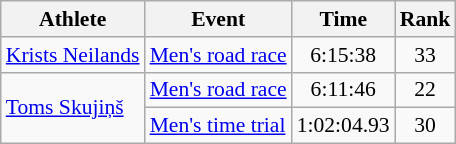<table class=wikitable style=font-size:90%;text-align:center>
<tr>
<th>Athlete</th>
<th>Event</th>
<th>Time</th>
<th>Rank</th>
</tr>
<tr align=center>
<td align=left><a href='#'>Krists Neilands</a></td>
<td align=left><a href='#'>Men's road race</a></td>
<td>6:15:38</td>
<td>33</td>
</tr>
<tr align=center>
<td align=left rowspan=2><a href='#'>Toms Skujiņš</a></td>
<td align=left><a href='#'>Men's road race</a></td>
<td>6:11:46</td>
<td>22</td>
</tr>
<tr align=center>
<td align=left><a href='#'>Men's time trial</a></td>
<td>1:02:04.93</td>
<td>30</td>
</tr>
</table>
